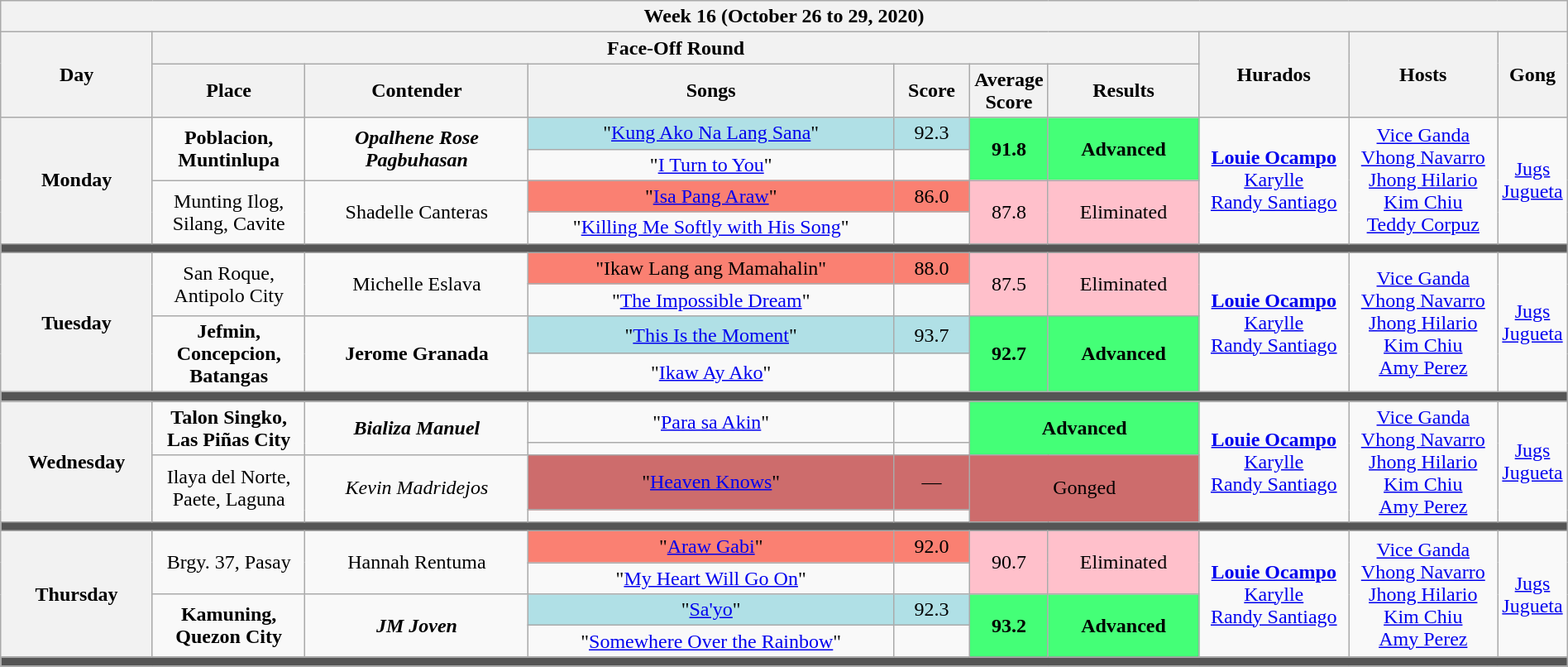<table class="wikitable mw-collapsible mw-collapsed"" style="text-align:center; width:100%">
<tr>
<th colspan="10">Week 16 (October 26 to 29, 2020)</th>
</tr>
<tr>
<th rowspan="2" width="10%">Day</th>
<th colspan="6">Face-Off Round</th>
<th rowspan="2" width="10%">Hurados</th>
<th rowspan="2" width="10%">Hosts</th>
<th rowspan="2" width="05%">Gong</th>
</tr>
<tr>
<th width="10%">Place</th>
<th width="15%">Contender</th>
<th width="25%">Songs</th>
<th width="05%">Score</th>
<th width="05%">Average Score</th>
<th width="10%">Results</th>
</tr>
<tr>
<th rowspan="4">Monday<br><small></small></th>
<td rowspan="2" style="background:__;"><strong>Poblacion, Muntinlupa</strong></td>
<td rowspan="2" style="background:__;"><strong><em>Opalhene Rose Pagbuhasan</em></strong></td>
<td style="background:#B0E0E6;">"<a href='#'>Kung Ako Na Lang Sana</a>"</td>
<td style="background:#B0E0E6;">92.3</td>
<td rowspan="2" style="background:#44ff77;"><strong>91.8</strong></td>
<td rowspan="2" style="background:#44ff77;"><strong>Advanced</strong></td>
<td rowspan="4"><strong><a href='#'>Louie Ocampo</a></strong><br> <a href='#'>Karylle</a> <br> <a href='#'>Randy Santiago</a></td>
<td rowspan="4"><a href='#'>Vice Ganda</a><br><a href='#'>Vhong Navarro</a><br><a href='#'>Jhong Hilario</a><br><a href='#'>Kim Chiu</a><br><a href='#'>Teddy Corpuz</a></td>
<td rowspan="4"><a href='#'>Jugs Jugueta</a></td>
</tr>
<tr>
<td>"<a href='#'>I Turn to You</a>"</td>
<td></td>
</tr>
<tr>
<td rowspan="2" style="background:#;">Munting Ilog, Silang, Cavite</td>
<td rowspan="2" style="background:#;">Shadelle Canteras</td>
<td style="background:#FA8072;">"<a href='#'>Isa Pang Araw</a>"</td>
<td style="background:#FA8072;">86.0</td>
<td rowspan="2" style="background:pink;">87.8</td>
<td rowspan="2" style="background:pink;">Eliminated</td>
</tr>
<tr>
<td>"<a href='#'>Killing Me Softly with His Song</a>"</td>
<td></td>
</tr>
<tr>
<th colspan="10" style="background:#555;"></th>
</tr>
<tr>
<th rowspan="4">Tuesday<br><small></small></th>
<td rowspan="2" style="background:__;">San Roque, Antipolo City</td>
<td rowspan="2" style="background:__;">Michelle Eslava</td>
<td style="background:#FA8072;">"Ikaw Lang ang Mamahalin"</td>
<td style="background:#FA8072;">88.0</td>
<td rowspan="2" style="background:pink;">87.5</td>
<td rowspan="2" style="background:pink;">Eliminated</td>
<td rowspan="4"><strong><a href='#'>Louie Ocampo</a></strong><br> <a href='#'>Karylle</a> <br> <a href='#'>Randy Santiago</a></td>
<td rowspan="4"><a href='#'>Vice Ganda</a><br><a href='#'>Vhong Navarro</a><br><a href='#'>Jhong Hilario</a><br><a href='#'>Kim Chiu</a><br><a href='#'>Amy Perez</a></td>
<td rowspan="4"><a href='#'>Jugs Jugueta</a></td>
</tr>
<tr>
<td>"<a href='#'>The Impossible Dream</a>"</td>
<td></td>
</tr>
<tr>
<td rowspan="2" style="background:#;"><strong>Jefmin, Concepcion, Batangas</strong></td>
<td rowspan="2" style="background:#;"><strong>Jerome Granada</strong></td>
<td style="background:#B0E0E6;">"<a href='#'>This Is the Moment</a>"</td>
<td style="background:#B0E0E6;">93.7</td>
<td rowspan="2" style="background:#44ff77;"><strong>92.7</strong></td>
<td rowspan="2" style="background:#44ff77;"><strong>Advanced</strong></td>
</tr>
<tr>
<td>"<a href='#'>Ikaw Ay Ako</a>"</td>
<td></td>
</tr>
<tr>
<th colspan="10" style="background:#555;"></th>
</tr>
<tr>
<th rowspan="4">Wednesday<br><small></small></th>
<td rowspan="2" style="background:__;"><strong>Talon Singko, Las Piñas City</strong></td>
<td rowspan="2" style="background:__;"><strong><em>Bializa Manuel</em></strong></td>
<td style="background:__;">"<a href='#'>Para sa Akin</a>"</td>
<td></td>
<td rowspan= "2" colspan="2" style="background:#44ff77;"><strong>Advanced</strong></td>
<td rowspan="4"><strong><a href='#'>Louie Ocampo</a></strong><br> <a href='#'>Karylle</a> <br> <a href='#'>Randy Santiago</a></td>
<td rowspan="4"><a href='#'>Vice Ganda</a><br><a href='#'>Vhong Navarro</a><br><a href='#'>Jhong Hilario</a><br><a href='#'>Kim Chiu</a><br><a href='#'>Amy Perez</a></td>
<td rowspan="4"><a href='#'>Jugs Jugueta</a></td>
</tr>
<tr>
<td></td>
<td></td>
</tr>
<tr>
<td rowspan="2" style="background:#;">Ilaya del Norte, Paete, Laguna</td>
<td rowspan="2" style="background:#;"><em>Kevin Madridejos</em></td>
<td style="background:#CD6C6C;">"<a href='#'>Heaven Knows</a>"</td>
<td style="background:#CD6C6C;">—</td>
<td rowspan= "2" colspan="2" style="background:#CD6C6C;">Gonged</td>
</tr>
<tr>
<td></td>
<td></td>
</tr>
<tr>
<th colspan="10" style="background:#555;"></th>
</tr>
<tr>
<th rowspan="4">Thursday<br><small></small></th>
<td rowspan="2" style="background:__;">Brgy. 37, Pasay</td>
<td rowspan="2" style="background:__;">Hannah Rentuma</td>
<td style="background:#FA8072;">"<a href='#'>Araw Gabi</a>"</td>
<td style="background:#FA8072;">92.0</td>
<td rowspan="2" style="background:pink;">90.7</td>
<td rowspan="2" style="background:pink;">Eliminated</td>
<td rowspan="4"><strong><a href='#'>Louie Ocampo</a></strong><br> <a href='#'>Karylle</a> <br> <a href='#'>Randy Santiago</a></td>
<td rowspan="4"><a href='#'>Vice Ganda</a><br><a href='#'>Vhong Navarro</a><br><a href='#'>Jhong Hilario</a><br><a href='#'>Kim Chiu</a><br><a href='#'>Amy Perez</a></td>
<td rowspan="4"><a href='#'>Jugs Jugueta</a></td>
</tr>
<tr>
<td>"<a href='#'>My Heart Will Go On</a>"</td>
<td></td>
</tr>
<tr>
<td rowspan="2" style="background:#;"><strong>Kamuning, Quezon City</strong></td>
<td rowspan="2" style="background:#;"><strong><em>JM Joven</em></strong></td>
<td style="background:#B0E0E6;">"<a href='#'>Sa'yo</a>"</td>
<td style="background:#B0E0E6;">92.3</td>
<td rowspan="2" style="background:#44ff77;"><strong>93.2</strong></td>
<td rowspan="2" style="background:#44ff77;"><strong>Advanced</strong></td>
</tr>
<tr>
<td>"<a href='#'>Somewhere Over the Rainbow</a>"</td>
<td></td>
</tr>
<tr>
<th colspan="10" style="background:#555;"></th>
</tr>
<tr>
</tr>
</table>
